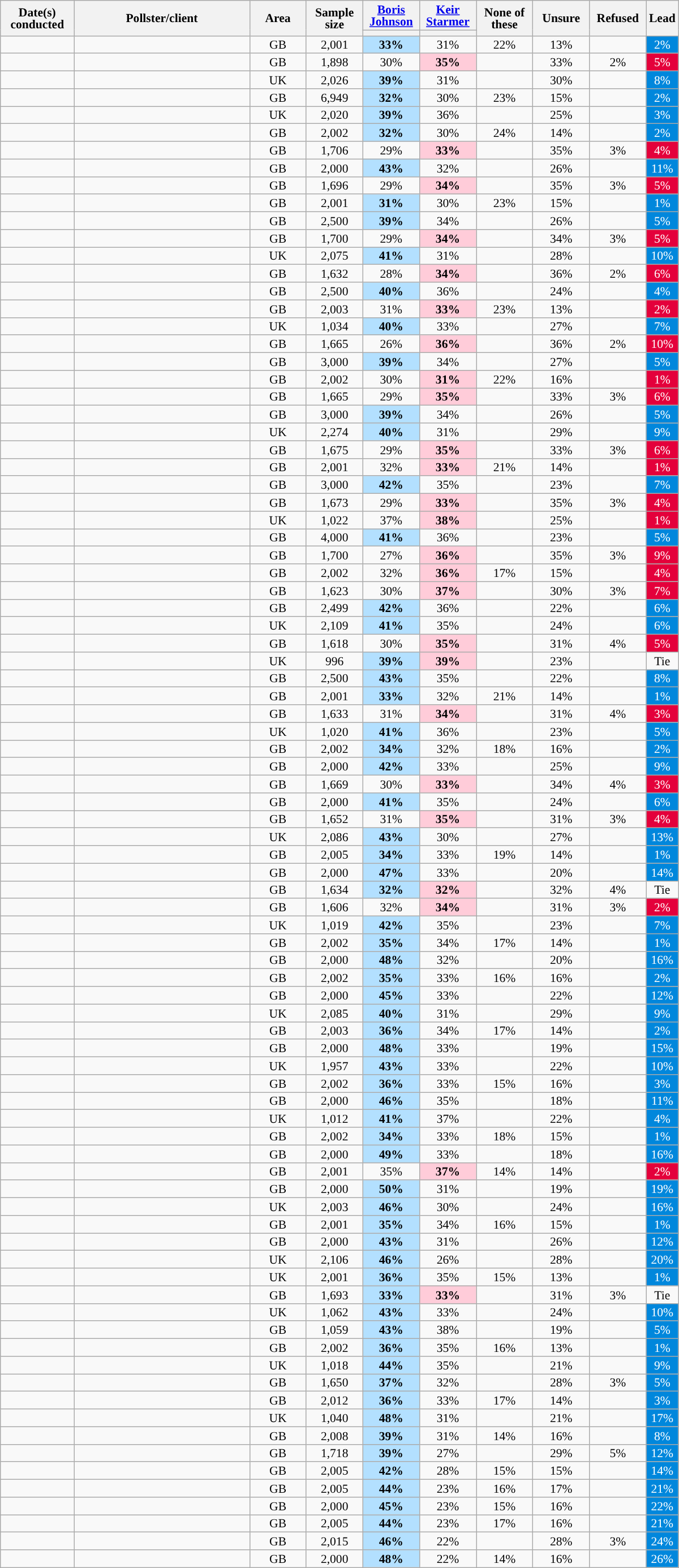<table class="wikitable collapsible sortable mw-datatable" style="text-align:center;font-size:90%;line-height:14px">
<tr>
<th style="width:80px;" rowspan="2">Date(s)<br>conducted</th>
<th style="width:200px;" rowspan="2">Pollster/client</th>
<th style="width:60px;" rowspan="2">Area</th>
<th style="width:60px;" rowspan="2">Sample size</th>
<th style="width:60px;" class="unsortable"><a href='#'>Boris Johnson</a></th>
<th style="width:60px;" class="unsortable"><a href='#'>Keir Starmer</a></th>
<th style="width:60px;" rowspan="2" class="unsortable">None of these</th>
<th style="width:60px;" rowspan="2" class="unsortable">Unsure</th>
<th style="width:60px;" rowspan="2" class="unsortable">Refused</th>
<th class="unsortable" style="width:20px;" rowspan="2">Lead</th>
</tr>
<tr>
<th class="unsortable" style="color:inherit;background:"></th>
<th class="unsortable" style="color:inherit;background:"></th>
</tr>
<tr>
<td></td>
<td></td>
<td>GB</td>
<td>2,001</td>
<td style="background:#B3E0FF;"><strong>33%</strong></td>
<td>31%</td>
<td>22%</td>
<td>13%</td>
<td></td>
<td style="background:#0087DC; color:white;">2%</td>
</tr>
<tr>
<td></td>
<td></td>
<td>GB</td>
<td>1,898</td>
<td>30%</td>
<td style="background:#FFCCD9;"><strong>35%</strong></td>
<td></td>
<td>33%</td>
<td>2%</td>
<td style="background:#E4003B; color:white;">5%</td>
</tr>
<tr>
<td></td>
<td> </td>
<td>UK</td>
<td>2,026</td>
<td style="background:#B3E0FF"><strong>39%</strong></td>
<td>31%</td>
<td></td>
<td>30%</td>
<td></td>
<td style="background:#0087DC; color:white;">8%</td>
</tr>
<tr>
<td></td>
<td></td>
<td>GB</td>
<td>6,949</td>
<td style="background:#B3E0FF;"><strong>32%</strong></td>
<td>30%</td>
<td>23%</td>
<td>15%</td>
<td></td>
<td style="background:#0087DC; color:white;">2%</td>
</tr>
<tr>
<td></td>
<td></td>
<td>UK</td>
<td>2,020</td>
<td style="background:#B3E0FF;"><strong>39%</strong></td>
<td>36%</td>
<td></td>
<td>25%</td>
<td></td>
<td style="background:#0087DC; color:white;">3%</td>
</tr>
<tr>
<td></td>
<td></td>
<td>GB</td>
<td>2,002</td>
<td style="background:#B3E0FF;"><strong>32%</strong></td>
<td>30%</td>
<td>24%</td>
<td>14%</td>
<td></td>
<td style="background:#0087DC; color:white;">2%</td>
</tr>
<tr>
<td></td>
<td></td>
<td>GB</td>
<td>1,706</td>
<td>29%</td>
<td style="background:#FFCCD9;"><strong>33%</strong></td>
<td></td>
<td>35%</td>
<td>3%</td>
<td style="background:#E4003B; color:white;">4%</td>
</tr>
<tr>
<td></td>
<td></td>
<td>GB</td>
<td>2,000</td>
<td style="background:#B3E0FF"><strong>43%</strong></td>
<td>32%</td>
<td></td>
<td>26%</td>
<td></td>
<td style="background:#0087DC; color:white;">11%</td>
</tr>
<tr>
<td></td>
<td></td>
<td>GB</td>
<td>1,696</td>
<td>29%</td>
<td style="background:#FFCCD9;"><strong>34%</strong></td>
<td></td>
<td>35%</td>
<td>3%</td>
<td style="background:#E4003B; color:white;">5%</td>
</tr>
<tr>
<td></td>
<td></td>
<td>GB</td>
<td>2,001</td>
<td style="background:#B3E0FF;"><strong>31%</strong></td>
<td>30%</td>
<td>23%</td>
<td>15%</td>
<td></td>
<td style="background:#0087DC; color:white;">1%</td>
</tr>
<tr>
<td></td>
<td></td>
<td>GB</td>
<td>2,500</td>
<td style="background:#B3E0FF"><strong>39%</strong></td>
<td>34%</td>
<td></td>
<td>26%</td>
<td></td>
<td style="background:#0087DC; color:white;">5%</td>
</tr>
<tr>
<td></td>
<td></td>
<td>GB</td>
<td>1,700</td>
<td>29%</td>
<td style="background:#FFCCD9;"><strong>34%</strong></td>
<td></td>
<td>34%</td>
<td>3%</td>
<td style="background:#E4003B; color:white;">5%</td>
</tr>
<tr>
<td></td>
<td> </td>
<td>UK</td>
<td>2,075</td>
<td style="background:#B3E0FF"><strong>41%</strong></td>
<td>31%</td>
<td></td>
<td>28%</td>
<td></td>
<td style="background:#0087DC; color:white;">10%</td>
</tr>
<tr>
<td></td>
<td></td>
<td>GB</td>
<td>1,632</td>
<td>28%</td>
<td style="background:#FFCCD9;"><strong>34%</strong></td>
<td></td>
<td>36%</td>
<td>2%</td>
<td style="background:#E4003B; color:white;">6%</td>
</tr>
<tr>
<td></td>
<td></td>
<td>GB</td>
<td>2,500</td>
<td style="background:#B3E0FF"><strong>40%</strong></td>
<td>36%</td>
<td></td>
<td>24%</td>
<td></td>
<td style="background:#0087DC; color:white;">4%</td>
</tr>
<tr>
<td></td>
<td></td>
<td>GB</td>
<td>2,003</td>
<td>31%</td>
<td style="background:#FFCCD9;"><strong>33%</strong></td>
<td>23%</td>
<td>13%</td>
<td></td>
<td style="background:#E4003B; color:white;">2%</td>
</tr>
<tr>
<td></td>
<td></td>
<td>UK</td>
<td>1,034</td>
<td style="background:#B3E0FF;"><strong>40%</strong></td>
<td>33%</td>
<td></td>
<td>27%</td>
<td></td>
<td style="background:#0087DC; color:white;">7%</td>
</tr>
<tr>
<td></td>
<td></td>
<td>GB</td>
<td>1,665</td>
<td>26%</td>
<td style="background:#FFCCD9;"><strong>36%</strong></td>
<td></td>
<td>36%</td>
<td>2%</td>
<td style="background:#E4003B; color:white;">10%</td>
</tr>
<tr>
<td></td>
<td></td>
<td>GB</td>
<td>3,000</td>
<td style="background:#B3E0FF"><strong>39%</strong></td>
<td>34%</td>
<td></td>
<td>27%</td>
<td></td>
<td style="background:#0087DC; color:white;">5%</td>
</tr>
<tr>
<td></td>
<td></td>
<td>GB</td>
<td>2,002</td>
<td>30%</td>
<td style="background:#FFCCD9;"><strong>31%</strong></td>
<td>22%</td>
<td>16%</td>
<td></td>
<td style="background:#E4003B; color:white;">1%</td>
</tr>
<tr>
<td></td>
<td></td>
<td>GB</td>
<td>1,665</td>
<td>29%</td>
<td style="background:#FFCCD9;"><strong>35%</strong></td>
<td></td>
<td>33%</td>
<td>3%</td>
<td style="background:#E4003B; color:white;">6%</td>
</tr>
<tr>
<td></td>
<td></td>
<td>GB</td>
<td>3,000</td>
<td style="background:#B3E0FF"><strong>39%</strong></td>
<td>34%</td>
<td></td>
<td>26%</td>
<td></td>
<td style="background:#0087DC; color:white;">5%</td>
</tr>
<tr>
<td></td>
<td></td>
<td>UK</td>
<td>2,274</td>
<td style="background:#B3E0FF"><strong>40%</strong></td>
<td>31%</td>
<td></td>
<td>29%</td>
<td></td>
<td style="background:#0087DC;color:white;">9%</td>
</tr>
<tr>
<td></td>
<td></td>
<td>GB</td>
<td>1,675</td>
<td>29%</td>
<td style="background:#FFCCD9;"><strong>35%</strong></td>
<td></td>
<td>33%</td>
<td>3%</td>
<td style="background:#E4003B; color:white;">6%</td>
</tr>
<tr>
<td></td>
<td></td>
<td>GB</td>
<td>2,001</td>
<td>32%</td>
<td style="background:#FFCCD9;"><strong>33%</strong></td>
<td>21%</td>
<td>14%</td>
<td></td>
<td style="background:#E4003B; color:white;">1%</td>
</tr>
<tr>
<td></td>
<td></td>
<td>GB</td>
<td>3,000</td>
<td style="background:#B3E0FF"><strong>42%</strong></td>
<td>35%</td>
<td></td>
<td>23%</td>
<td></td>
<td style="background:#0087DC; color:white;">7%</td>
</tr>
<tr>
<td></td>
<td></td>
<td>GB</td>
<td>1,673</td>
<td>29%</td>
<td style="background:#FFCCD9;"><strong>33%</strong></td>
<td></td>
<td>35%</td>
<td>3%</td>
<td style="background:#E4003B; color:white;">4%</td>
</tr>
<tr>
<td></td>
<td></td>
<td>UK</td>
<td>1,022</td>
<td>37%</td>
<td style="background:#FFCCD9;"><strong>38%</strong></td>
<td></td>
<td>25%</td>
<td></td>
<td style="background:#E4003B; color:white;">1%</td>
</tr>
<tr>
<td></td>
<td></td>
<td>GB</td>
<td>4,000</td>
<td style="background:#B3E0FF"><strong>41%</strong></td>
<td>36%</td>
<td></td>
<td>23%</td>
<td></td>
<td style="background:#0087DC; color:white;">5%</td>
</tr>
<tr>
<td></td>
<td></td>
<td>GB</td>
<td>1,700</td>
<td>27%</td>
<td style="background:#FFCCD9;"><strong>36%</strong></td>
<td></td>
<td>35%</td>
<td>3%</td>
<td style="background:#E4003B; color:white;">9%</td>
</tr>
<tr>
<td></td>
<td></td>
<td>GB</td>
<td>2,002</td>
<td>32%</td>
<td style="background:#FFCCD9;"><strong>36%</strong></td>
<td>17%</td>
<td>15%</td>
<td></td>
<td style="background:#E4003B; color:white;">4%</td>
</tr>
<tr>
<td></td>
<td></td>
<td>GB</td>
<td>1,623</td>
<td>30%</td>
<td style="background:#FFCCD9;"><strong>37%</strong></td>
<td></td>
<td>30%</td>
<td>3%</td>
<td style="background:#E4003B; color:white;">7%</td>
</tr>
<tr>
<td></td>
<td></td>
<td>GB</td>
<td>2,499</td>
<td style="background:#B3E0FF"><strong>42%</strong></td>
<td>36%</td>
<td></td>
<td>22%</td>
<td></td>
<td style="background:#0087DC; color:white;">6%</td>
</tr>
<tr>
<td></td>
<td></td>
<td>UK</td>
<td>2,109</td>
<td style="background:#B3E0FF"><strong>41%</strong></td>
<td>35%</td>
<td></td>
<td>24%</td>
<td></td>
<td style="background:#0087DC;color:white;">6%</td>
</tr>
<tr>
<td></td>
<td></td>
<td>GB</td>
<td>1,618</td>
<td>30%</td>
<td style="background:#FFCCD9;"><strong>35%</strong></td>
<td></td>
<td>31%</td>
<td>4%</td>
<td style="background:#E4003B; color:white;">5%</td>
</tr>
<tr>
<td></td>
<td></td>
<td>UK</td>
<td>996</td>
<td style="background:#B3E0FF"><strong>39%</strong></td>
<td style="background:#FFCCD9;"><strong>39%</strong></td>
<td></td>
<td>23%</td>
<td></td>
<td>Tie</td>
</tr>
<tr>
<td></td>
<td></td>
<td>GB</td>
<td>2,500</td>
<td style="background:#B3E0FF"><strong>43%</strong></td>
<td>35%</td>
<td></td>
<td>22%</td>
<td></td>
<td style="background:#0087DC; color:white;">8%</td>
</tr>
<tr>
<td></td>
<td></td>
<td>GB</td>
<td>2,001</td>
<td style="background:#B3E0FF"><strong>33%</strong></td>
<td>32%</td>
<td>21%</td>
<td>14%</td>
<td></td>
<td style="background:#0087DC; color:white;">1%</td>
</tr>
<tr>
<td></td>
<td></td>
<td>GB</td>
<td>1,633</td>
<td>31%</td>
<td style="background:#FFCCD9;"><strong>34%</strong></td>
<td></td>
<td>31%</td>
<td>4%</td>
<td style="background:#E4003B; color:white;">3%</td>
</tr>
<tr>
<td></td>
<td></td>
<td>UK</td>
<td>1,020</td>
<td style="background:#B3E0FF"><strong>41%</strong></td>
<td>36%</td>
<td></td>
<td>23%</td>
<td></td>
<td style="background:#0087DC; color:white;">5%</td>
</tr>
<tr>
<td></td>
<td></td>
<td>GB</td>
<td>2,002</td>
<td style="background:#B3E0FF"><strong>34%</strong></td>
<td>32%</td>
<td>18%</td>
<td>16%</td>
<td></td>
<td style="background:#0087DC; color:white;">2%</td>
</tr>
<tr>
<td></td>
<td></td>
<td>GB</td>
<td>2,000</td>
<td style="background:#B3E0FF"><strong>42%</strong></td>
<td>33%</td>
<td></td>
<td>25%</td>
<td></td>
<td style="background:#0087DC; color:white;">9%</td>
</tr>
<tr>
<td></td>
<td></td>
<td>GB</td>
<td>1,669</td>
<td>30%</td>
<td style="background:#FFCCD9;"><strong>33%</strong></td>
<td></td>
<td>34%</td>
<td>4%</td>
<td style="background:#E4003B; color:white;">3%</td>
</tr>
<tr>
<td></td>
<td></td>
<td>GB</td>
<td>2,000</td>
<td style="background:#B3E0FF"><strong>41%</strong></td>
<td>35%</td>
<td></td>
<td>24%</td>
<td></td>
<td style="background:#0087DC; color:white;">6%</td>
</tr>
<tr>
<td></td>
<td></td>
<td>GB</td>
<td>1,652</td>
<td>31%</td>
<td style="background:#FFCCD9;"><strong>35%</strong></td>
<td></td>
<td>31%</td>
<td>3%</td>
<td style="background:#E4003B; color:white;">4%</td>
</tr>
<tr>
<td></td>
<td></td>
<td>UK</td>
<td>2,086</td>
<td style="background:#B3E0FF"><strong>43%</strong></td>
<td>30%</td>
<td></td>
<td>27%</td>
<td></td>
<td style="background:#0087DC;color:white;">13%</td>
</tr>
<tr>
<td></td>
<td></td>
<td>GB</td>
<td>2,005</td>
<td style="background:#B3E0FF"><strong>34%</strong></td>
<td>33%</td>
<td>19%</td>
<td>14%</td>
<td></td>
<td style="background:#0087DC; color:white;">1%</td>
</tr>
<tr>
<td></td>
<td></td>
<td>GB</td>
<td>2,000</td>
<td style="background:#B3E0FF"><strong>47%</strong></td>
<td>33%</td>
<td></td>
<td>20%</td>
<td></td>
<td style="background:#0087DC; color:white;">14%</td>
</tr>
<tr>
<td></td>
<td></td>
<td>GB</td>
<td>1,634</td>
<td style="background:#B3E0FF"><strong>32%</strong></td>
<td style="background:#FFCCD9;"><strong>32%</strong></td>
<td></td>
<td>32%</td>
<td>4%</td>
<td>Tie</td>
</tr>
<tr>
<td></td>
<td></td>
<td>GB</td>
<td>1,606</td>
<td>32%</td>
<td style="background:#FFCCD9;"><strong>34%</strong></td>
<td></td>
<td>31%</td>
<td>3%</td>
<td style="background:#E4003B; color:white;">2%</td>
</tr>
<tr>
<td></td>
<td></td>
<td>UK</td>
<td>1,019</td>
<td style="background:#B3E0FF"><strong>42%</strong></td>
<td>35%</td>
<td></td>
<td>23%</td>
<td></td>
<td style="background:#0087DC; color:white;">7%</td>
</tr>
<tr>
<td></td>
<td></td>
<td>GB</td>
<td>2,002</td>
<td style="background:#B3E0FF"><strong>35%</strong></td>
<td>34%</td>
<td>17%</td>
<td>14%</td>
<td></td>
<td style="background:#0087DC; color:white;">1%</td>
</tr>
<tr>
<td></td>
<td></td>
<td>GB</td>
<td>2,000</td>
<td style="background:#B3E0FF"><strong>48%</strong></td>
<td>32%</td>
<td></td>
<td>20%</td>
<td></td>
<td style="background:#0087DC; color:white;">16%</td>
</tr>
<tr>
<td></td>
<td></td>
<td>GB</td>
<td>2,002</td>
<td style="background:#B3E0FF"><strong>35%</strong></td>
<td>33%</td>
<td>16%</td>
<td>16%</td>
<td></td>
<td style="background:#0087DC; color:white;">2%</td>
</tr>
<tr>
<td></td>
<td></td>
<td>GB</td>
<td>2,000</td>
<td style="background:#B3E0FF"><strong>45%</strong></td>
<td>33%</td>
<td></td>
<td>22%</td>
<td></td>
<td style="background:#0087DC; color:white;">12%</td>
</tr>
<tr>
<td></td>
<td></td>
<td>UK</td>
<td>2,085</td>
<td style="background:#B3E0FF"><strong>40%</strong></td>
<td>31%</td>
<td></td>
<td>29%</td>
<td></td>
<td style="background:#0087DC;color:white;">9%</td>
</tr>
<tr>
<td></td>
<td></td>
<td>GB</td>
<td>2,003</td>
<td style="background:#B3E0FF"><strong>36%</strong></td>
<td>34%</td>
<td>17%</td>
<td>14%</td>
<td></td>
<td style="background:#0087DC; color:white;">2%</td>
</tr>
<tr>
<td></td>
<td></td>
<td>GB</td>
<td>2,000</td>
<td style="background:#B3E0FF"><strong>48%</strong></td>
<td>33%</td>
<td></td>
<td>19%</td>
<td></td>
<td style="background:#0087DC; color:white;">15%</td>
</tr>
<tr>
<td></td>
<td> </td>
<td>UK</td>
<td>1,957</td>
<td style="background:#B3E0FF"><strong>43%</strong></td>
<td>33%</td>
<td></td>
<td>22%</td>
<td></td>
<td style="background:#0087DC; color:white;">10%</td>
</tr>
<tr>
<td></td>
<td></td>
<td>GB</td>
<td>2,002</td>
<td style="background:#B3E0FF"><strong>36%</strong></td>
<td>33%</td>
<td>15%</td>
<td>16%</td>
<td></td>
<td style="background:#0087DC; color:white;">3%</td>
</tr>
<tr>
<td></td>
<td></td>
<td>GB</td>
<td>2,000</td>
<td style="background:#B3E0FF"><strong>46%</strong></td>
<td>35%</td>
<td></td>
<td>18%</td>
<td></td>
<td style="background:#0087DC; color:white;">11%</td>
</tr>
<tr>
<td></td>
<td></td>
<td>UK</td>
<td>1,012</td>
<td style="background:#B3E0FF"><strong>41%</strong></td>
<td>37%</td>
<td></td>
<td>22%</td>
<td></td>
<td style="background:#0087DC; color:white;">4%</td>
</tr>
<tr>
<td></td>
<td></td>
<td>GB</td>
<td>2,002</td>
<td style="background:#B3E0FF"><strong>34%</strong></td>
<td>33%</td>
<td>18%</td>
<td>15%</td>
<td></td>
<td style="background:#0087DC; color:white;">1%</td>
</tr>
<tr>
<td></td>
<td></td>
<td>GB</td>
<td>2,000</td>
<td style="background:#B3E0FF"><strong>49%</strong></td>
<td>33%</td>
<td></td>
<td>18%</td>
<td></td>
<td style="background:#0087DC; color:white;">16%</td>
</tr>
<tr>
<td></td>
<td></td>
<td>GB</td>
<td>2,001</td>
<td>35%</td>
<td style="background:#FFCCD9"><strong>37%</strong></td>
<td>14%</td>
<td>14%</td>
<td></td>
<td style="background:#E4003B; color:white;">2%</td>
</tr>
<tr>
<td></td>
<td></td>
<td>GB</td>
<td>2,000</td>
<td style="background:#B3E0FF"><strong>50%</strong></td>
<td>31%</td>
<td></td>
<td>19%</td>
<td></td>
<td style="background:#0087DC; color:white;">19%</td>
</tr>
<tr>
<td></td>
<td></td>
<td>UK</td>
<td>2,003</td>
<td style="background:#B3E0FF"><strong>46%</strong></td>
<td>30%</td>
<td></td>
<td>24%</td>
<td></td>
<td style="background:#0087DC; color:white;">16%</td>
</tr>
<tr>
<td></td>
<td></td>
<td>GB</td>
<td>2,001</td>
<td style="background:#B3E0FF"><strong>35%</strong></td>
<td>34%</td>
<td>16%</td>
<td>15%</td>
<td></td>
<td style="background:#0087DC; color:white;">1%</td>
</tr>
<tr>
<td></td>
<td></td>
<td>GB</td>
<td>2,000</td>
<td style="background:#B3E0FF"><strong>43%</strong></td>
<td>31%</td>
<td></td>
<td>26%</td>
<td></td>
<td style="background:#0087DC; color:white;">12%</td>
</tr>
<tr>
<td></td>
<td></td>
<td>UK</td>
<td>2,106</td>
<td style="background:#B3E0FF"><strong>46%</strong></td>
<td>26%</td>
<td></td>
<td>28%</td>
<td></td>
<td style="background:#0087DC; color:white;">20%</td>
</tr>
<tr>
<td></td>
<td></td>
<td>UK</td>
<td>2,001</td>
<td style="background:#B3E0FF"><strong>36%</strong></td>
<td>35%</td>
<td>15%</td>
<td>13%</td>
<td></td>
<td style="background:#0087DC; color:white;">1%</td>
</tr>
<tr>
<td></td>
<td></td>
<td>GB</td>
<td>1,693</td>
<td style="background:#B3E0FF"><strong>33%</strong></td>
<td style="background:#FFCCD9;"><strong>33%</strong></td>
<td></td>
<td>31%</td>
<td>3%</td>
<td>Tie</td>
</tr>
<tr>
<td></td>
<td></td>
<td>UK</td>
<td>1,062</td>
<td style="background:#B3E0FF"><strong>43%</strong></td>
<td>33%</td>
<td></td>
<td>24%</td>
<td></td>
<td style="background:#0087DC; color:white;">10%</td>
</tr>
<tr>
<td></td>
<td></td>
<td>GB</td>
<td>1,059</td>
<td style="background:#B3E0FF"><strong>43%</strong></td>
<td>38%</td>
<td></td>
<td>19%</td>
<td></td>
<td style="background:#0087DC; color:white;">5%</td>
</tr>
<tr>
<td></td>
<td></td>
<td>GB</td>
<td>2,002</td>
<td style="background:#B3E0FF"><strong>36%</strong></td>
<td>35%</td>
<td>16%</td>
<td>13%</td>
<td></td>
<td style="background:#0087DC; color:white;">1%</td>
</tr>
<tr>
<td></td>
<td></td>
<td>UK</td>
<td>1,018</td>
<td style="background:#B3E0FF"><strong>44%</strong></td>
<td>35%</td>
<td></td>
<td>21%</td>
<td></td>
<td style="background:#0087DC; color:white;">9%</td>
</tr>
<tr>
<td></td>
<td></td>
<td>GB</td>
<td>1,650</td>
<td style="background:#B3E0FF"><strong>37%</strong></td>
<td>32%</td>
<td></td>
<td>28%</td>
<td>3%</td>
<td style="background:#0087DC; color:white;">5%</td>
</tr>
<tr>
<td></td>
<td></td>
<td>GB</td>
<td>2,012</td>
<td style="background:#B3E0FF"><strong>36%</strong></td>
<td>33%</td>
<td>17%</td>
<td>14%</td>
<td></td>
<td style="background:#0087DC; color:white;">3%</td>
</tr>
<tr>
<td></td>
<td></td>
<td>UK</td>
<td>1,040</td>
<td style="background:#B3E0FF"><strong>48%</strong></td>
<td>31%</td>
<td></td>
<td>21%</td>
<td></td>
<td style="background:#0087DC; color:white;">17%</td>
</tr>
<tr>
<td></td>
<td></td>
<td>GB</td>
<td>2,008</td>
<td style="background:#B3E0FF"><strong>39%</strong></td>
<td>31%</td>
<td>14%</td>
<td>16%</td>
<td></td>
<td style="background:#0087DC; color:white;">8%</td>
</tr>
<tr>
<td></td>
<td></td>
<td>GB</td>
<td>1,718</td>
<td style="background:#B3E0FF"><strong>39%</strong></td>
<td>27%</td>
<td></td>
<td>29%</td>
<td>5%</td>
<td style="background:#0087DC; color:white;">12%</td>
</tr>
<tr>
<td></td>
<td></td>
<td>GB</td>
<td>2,005</td>
<td style="background:#B3E0FF"><strong>42%</strong></td>
<td>28%</td>
<td>15%</td>
<td>15%</td>
<td></td>
<td style="background:#0087DC; color:white;">14%</td>
</tr>
<tr>
<td></td>
<td></td>
<td>GB</td>
<td>2,005</td>
<td style="background:#B3E0FF"><strong>44%</strong></td>
<td>23%</td>
<td>16%</td>
<td>17%</td>
<td></td>
<td style="background:#0087DC; color:white;">21%</td>
</tr>
<tr>
<td></td>
<td></td>
<td>GB</td>
<td>2,000</td>
<td style="background:#B3E0FF"><strong>45%</strong></td>
<td>23%</td>
<td>15%</td>
<td>16%</td>
<td></td>
<td style="background:#0087DC; color:white;">22%</td>
</tr>
<tr>
<td></td>
<td></td>
<td>GB</td>
<td>2,005</td>
<td style="background:#B3E0FF"><strong>44%</strong></td>
<td>23%</td>
<td>17%</td>
<td>16%</td>
<td></td>
<td style="background:#0087DC; color:white;">21%</td>
</tr>
<tr>
<td></td>
<td></td>
<td>GB</td>
<td>2,015</td>
<td style="background:#B3E0FF"><strong>46%</strong></td>
<td>22%</td>
<td></td>
<td>28%</td>
<td>3%</td>
<td style="background:#0087DC; color:white;">24%</td>
</tr>
<tr>
<td></td>
<td></td>
<td>GB</td>
<td>2,000</td>
<td style="background:#B3E0FF"><strong>48%</strong></td>
<td>22%</td>
<td>14%</td>
<td>16%</td>
<td></td>
<td style="background:#0087DC; color:white;">26%</td>
</tr>
</table>
